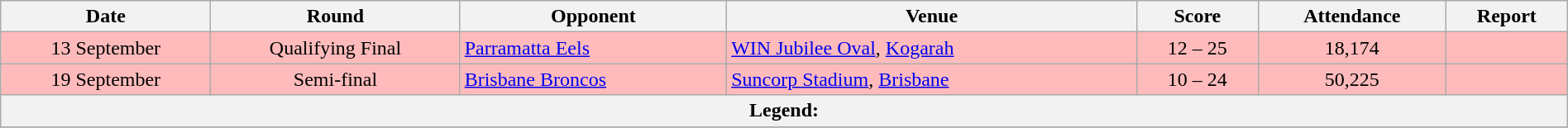<table class="wikitable" style="font-size:100%;" width="100%">
<tr>
<th>Date</th>
<th>Round</th>
<th>Opponent</th>
<th>Venue</th>
<th>Score</th>
<th>Attendance</th>
<th>Report</th>
</tr>
<tr bgcolor=#FFBBBB>
<td style="text-align:center;">13 September</td>
<td style="text-align:center;">Qualifying Final</td>
<td> <a href='#'>Parramatta Eels</a></td>
<td><a href='#'>WIN Jubilee Oval</a>, <a href='#'>Kogarah</a></td>
<td style="text-align:center;">12 – 25</td>
<td style="text-align:center;">18,174</td>
<td style="text-align:center;"></td>
</tr>
<tr bgcolor=#FFBBBB>
<td style="text-align:center;">19 September</td>
<td style="text-align:center;">Semi-final</td>
<td> <a href='#'>Brisbane Broncos</a></td>
<td><a href='#'>Suncorp Stadium</a>, <a href='#'>Brisbane</a></td>
<td style="text-align:center;">10 – 24</td>
<td style="text-align:center;">50,225</td>
<td style="text-align:center;"></td>
</tr>
<tr>
<th colspan="11"><strong>Legend</strong>:   </th>
</tr>
<tr>
</tr>
</table>
